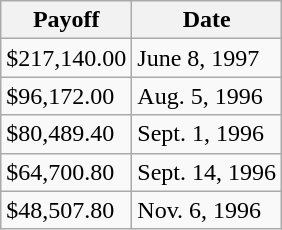<table class="wikitable">
<tr>
<th>Payoff</th>
<th>Date</th>
</tr>
<tr>
<td>$217,140.00</td>
<td>June 8, 1997</td>
</tr>
<tr>
<td>$96,172.00</td>
<td>Aug. 5, 1996</td>
</tr>
<tr>
<td>$80,489.40</td>
<td>Sept. 1, 1996</td>
</tr>
<tr>
<td>$64,700.80</td>
<td>Sept. 14, 1996</td>
</tr>
<tr>
<td>$48,507.80</td>
<td>Nov. 6, 1996</td>
</tr>
</table>
